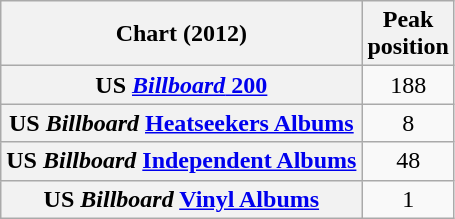<table class="wikitable sortable plainrowheaders" style="text-align:center">
<tr>
<th>Chart (2012)</th>
<th>Peak<br> position</th>
</tr>
<tr>
<th scope="row">US <a href='#'><em>Billboard</em> 200</a></th>
<td>188</td>
</tr>
<tr>
<th scope="row">US <em>Billboard</em> <a href='#'>Heatseekers Albums</a></th>
<td>8</td>
</tr>
<tr>
<th scope="row">US <em>Billboard</em> <a href='#'>Independent Albums</a></th>
<td>48</td>
</tr>
<tr>
<th scope="row">US <em>Billboard</em> <a href='#'>Vinyl Albums</a></th>
<td>1</td>
</tr>
</table>
